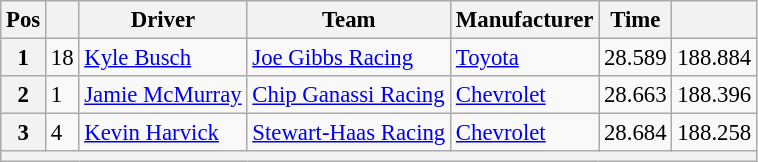<table class="wikitable" style="font-size:95%">
<tr>
<th>Pos</th>
<th></th>
<th>Driver</th>
<th>Team</th>
<th>Manufacturer</th>
<th>Time</th>
<th></th>
</tr>
<tr>
<th>1</th>
<td>18</td>
<td><a href='#'>Kyle Busch</a></td>
<td><a href='#'>Joe Gibbs Racing</a></td>
<td><a href='#'>Toyota</a></td>
<td>28.589</td>
<td>188.884</td>
</tr>
<tr>
<th>2</th>
<td>1</td>
<td><a href='#'>Jamie McMurray</a></td>
<td><a href='#'>Chip Ganassi Racing</a></td>
<td><a href='#'>Chevrolet</a></td>
<td>28.663</td>
<td>188.396</td>
</tr>
<tr>
<th>3</th>
<td>4</td>
<td><a href='#'>Kevin Harvick</a></td>
<td><a href='#'>Stewart-Haas Racing</a></td>
<td><a href='#'>Chevrolet</a></td>
<td>28.684</td>
<td>188.258</td>
</tr>
<tr>
<th colspan="7"></th>
</tr>
</table>
